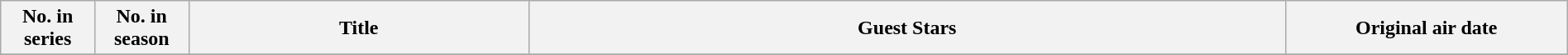<table class="wikitable plainrowheaders" style="width:100%;">
<tr>
<th width=6%>No. in<br> series</th>
<th width=6%>No. in<br> season</th>
<th>Title</th>
<th>Guest Stars</th>
<th width=18%>Original air date</th>
</tr>
<tr>
</tr>
</table>
